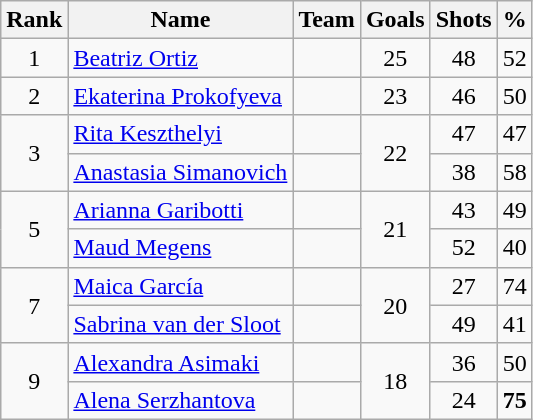<table class="wikitable" style="text-align: center;">
<tr>
<th>Rank</th>
<th>Name</th>
<th>Team</th>
<th>Goals</th>
<th>Shots</th>
<th>%</th>
</tr>
<tr>
<td>1</td>
<td align="left"><a href='#'>Beatriz Ortiz</a></td>
<td align="left"></td>
<td>25</td>
<td>48</td>
<td>52</td>
</tr>
<tr>
<td>2</td>
<td align="left"><a href='#'>Ekaterina Prokofyeva</a></td>
<td align="left"></td>
<td>23</td>
<td>46</td>
<td>50</td>
</tr>
<tr>
<td rowspan=2>3</td>
<td align="left"><a href='#'>Rita Keszthelyi</a></td>
<td align="left"></td>
<td rowspan=2>22</td>
<td>47</td>
<td>47</td>
</tr>
<tr>
<td align="left"><a href='#'>Anastasia Simanovich</a></td>
<td align="left"></td>
<td>38</td>
<td>58</td>
</tr>
<tr>
<td rowspan=2>5</td>
<td align="left"><a href='#'>Arianna Garibotti</a></td>
<td align="left"></td>
<td rowspan=2>21</td>
<td>43</td>
<td>49</td>
</tr>
<tr>
<td align="left"><a href='#'>Maud Megens</a></td>
<td align="left"></td>
<td>52</td>
<td>40</td>
</tr>
<tr>
<td rowspan=2>7</td>
<td align="left"><a href='#'>Maica García</a></td>
<td align="left"></td>
<td rowspan=2>20</td>
<td>27</td>
<td>74</td>
</tr>
<tr>
<td align="left"><a href='#'>Sabrina van der Sloot</a></td>
<td align="left"></td>
<td>49</td>
<td>41</td>
</tr>
<tr>
<td rowspan=2>9</td>
<td align="left"><a href='#'>Alexandra Asimaki</a></td>
<td align="left"></td>
<td rowspan=2>18</td>
<td>36</td>
<td>50</td>
</tr>
<tr>
<td align="left"><a href='#'>Alena Serzhantova</a></td>
<td align="left"></td>
<td>24</td>
<td><strong>75</strong></td>
</tr>
</table>
